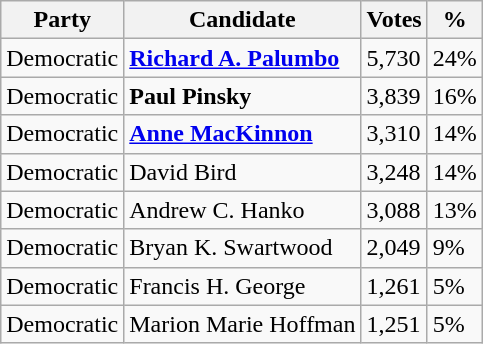<table class="wikitable">
<tr>
<th>Party</th>
<th>Candidate</th>
<th>Votes</th>
<th>%</th>
</tr>
<tr>
<td>Democratic</td>
<td><strong><a href='#'>Richard A. Palumbo</a></strong></td>
<td>5,730</td>
<td>24%</td>
</tr>
<tr>
<td>Democratic</td>
<td><strong>Paul Pinsky</strong></td>
<td>3,839</td>
<td>16%</td>
</tr>
<tr>
<td>Democratic</td>
<td><strong><a href='#'>Anne MacKinnon</a></strong></td>
<td>3,310</td>
<td>14%</td>
</tr>
<tr>
<td>Democratic</td>
<td>David Bird</td>
<td>3,248</td>
<td>14%</td>
</tr>
<tr>
<td>Democratic</td>
<td>Andrew C. Hanko</td>
<td>3,088</td>
<td>13%</td>
</tr>
<tr>
<td>Democratic</td>
<td>Bryan K. Swartwood</td>
<td>2,049</td>
<td>9%</td>
</tr>
<tr>
<td>Democratic</td>
<td>Francis H. George</td>
<td>1,261</td>
<td>5%</td>
</tr>
<tr>
<td>Democratic</td>
<td>Marion Marie Hoffman</td>
<td>1,251</td>
<td>5%</td>
</tr>
</table>
